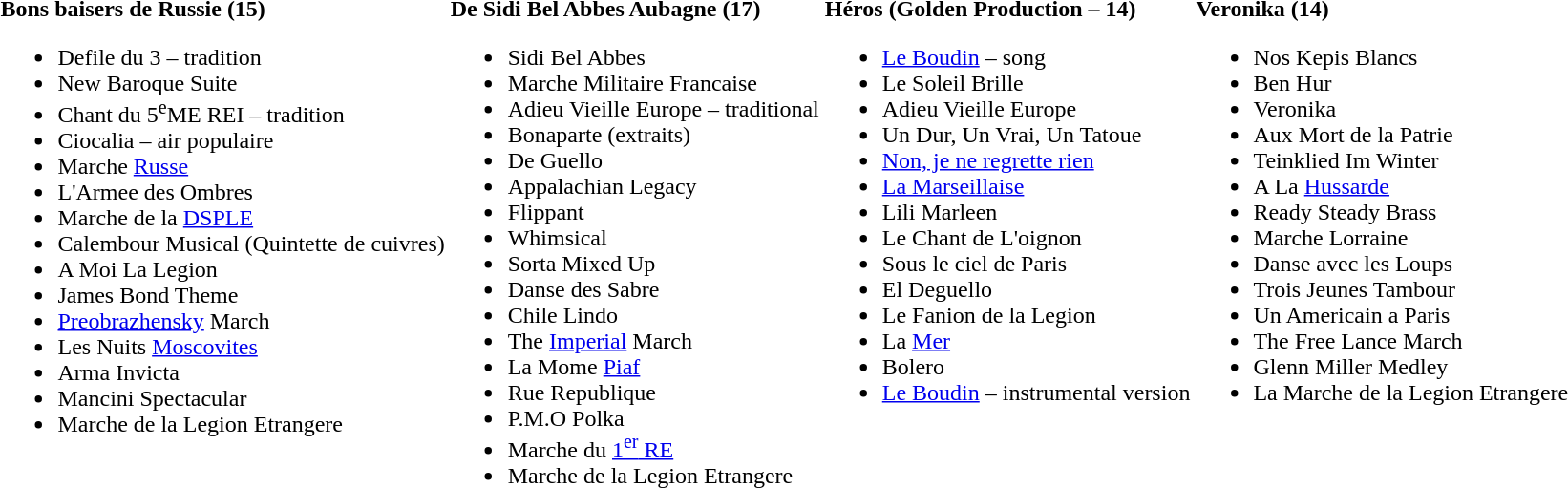<table>
<tr>
<td valign=top><br><strong>Bons baisers de Russie (15)</strong><ul><li>Defile du 3 – tradition</li><li>New Baroque Suite</li><li>Chant du 5<sup>e</sup>ME REI – tradition</li><li>Ciocalia – air populaire</li><li>Marche <a href='#'>Russe</a></li><li>L'Armee des Ombres</li><li>Marche de la <a href='#'>DSPLE</a></li><li>Calembour Musical (Quintette de cuivres)</li><li>A Moi La Legion</li><li>James Bond Theme</li><li><a href='#'>Preobrazhensky</a> March</li><li>Les Nuits <a href='#'>Moscovites</a></li><li>Arma Invicta</li><li>Mancini Spectacular</li><li>Marche de la Legion Etrangere</li></ul></td>
<td valign=top><br><strong>De Sidi Bel Abbes  Aubagne (17)</strong><ul><li>Sidi Bel Abbes</li><li>Marche Militaire Francaise</li><li>Adieu Vieille Europe – traditional</li><li>Bonaparte (extraits)</li><li>De Guello</li><li>Appalachian Legacy</li><li>Flippant</li><li>Whimsical</li><li>Sorta Mixed Up</li><li>Danse des Sabre</li><li>Chile Lindo</li><li>The <a href='#'>Imperial</a> March</li><li>La Mome <a href='#'>Piaf</a></li><li>Rue Republique</li><li>P.M.O Polka</li><li>Marche du <a href='#'>1<sup>er</sup> RE</a></li><li>Marche de la Legion Etrangere</li></ul></td>
<td valign=top><br><strong>Héros (Golden Production – 14)</strong><ul><li><a href='#'>Le Boudin</a> – song</li><li>Le Soleil Brille</li><li>Adieu Vieille Europe</li><li>Un Dur, Un Vrai, Un Tatoue</li><li><a href='#'>Non, je ne regrette rien</a></li><li><a href='#'>La Marseillaise</a></li><li>Lili Marleen</li><li>Le Chant de L'oignon</li><li>Sous le ciel de Paris</li><li>El Deguello</li><li>Le Fanion de la Legion</li><li>La <a href='#'>Mer</a></li><li>Bolero</li><li><a href='#'>Le Boudin</a> – instrumental version</li></ul></td>
<td valign=top><br><strong>Veronika (14)</strong><ul><li>Nos Kepis Blancs</li><li>Ben Hur</li><li>Veronika</li><li>Aux Mort de la Patrie</li><li>Teinklied Im Winter</li><li>A La <a href='#'>Hussarde</a></li><li>Ready Steady Brass</li><li>Marche Lorraine</li><li>Danse avec les Loups</li><li>Trois Jeunes Tambour</li><li>Un Americain a Paris</li><li>The Free Lance March</li><li>Glenn Miller Medley</li><li>La Marche de la Legion Etrangere</li></ul></td>
</tr>
</table>
